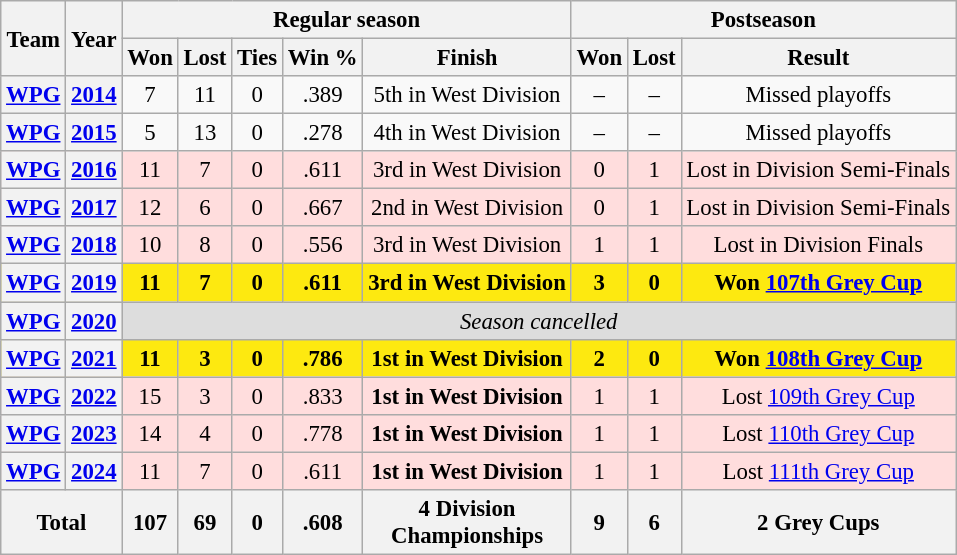<table class="wikitable" style="font-size: 95%; text-align:center;">
<tr>
<th rowspan="2">Team</th>
<th rowspan="2">Year</th>
<th colspan="5">Regular season</th>
<th colspan="4">Postseason</th>
</tr>
<tr>
<th>Won</th>
<th>Lost</th>
<th>Ties</th>
<th>Win %</th>
<th>Finish</th>
<th>Won</th>
<th>Lost</th>
<th>Result</th>
</tr>
<tr>
<th><a href='#'>WPG</a></th>
<th><a href='#'>2014</a></th>
<td>7</td>
<td>11</td>
<td>0</td>
<td>.389</td>
<td>5th in West Division</td>
<td>–</td>
<td>–</td>
<td>Missed playoffs</td>
</tr>
<tr>
<th><a href='#'>WPG</a></th>
<th><a href='#'>2015</a></th>
<td>5</td>
<td>13</td>
<td>0</td>
<td>.278</td>
<td>4th in West Division</td>
<td>–</td>
<td>–</td>
<td>Missed playoffs</td>
</tr>
<tr ! style="background:#fdd;">
<th><a href='#'>WPG</a></th>
<th><a href='#'>2016</a></th>
<td>11</td>
<td>7</td>
<td>0</td>
<td>.611</td>
<td>3rd in West Division</td>
<td>0</td>
<td>1</td>
<td>Lost in Division Semi-Finals</td>
</tr>
<tr ! style="background:#fdd;">
<th><a href='#'>WPG</a></th>
<th><a href='#'>2017</a></th>
<td>12</td>
<td>6</td>
<td>0</td>
<td>.667</td>
<td>2nd in West Division</td>
<td>0</td>
<td>1</td>
<td>Lost in Division Semi-Finals</td>
</tr>
<tr ! style="background:#fdd;">
<th><a href='#'>WPG</a></th>
<th><a href='#'>2018</a></th>
<td>10</td>
<td>8</td>
<td>0</td>
<td>.556</td>
<td>3rd in West Division</td>
<td>1</td>
<td>1</td>
<td>Lost in Division Finals</td>
</tr>
<tr ! style="background:#FDE910;">
<th><a href='#'>WPG</a></th>
<th><a href='#'>2019</a></th>
<td><strong>11</strong></td>
<td><strong>7</strong></td>
<td><strong>0</strong></td>
<td><strong>.611</strong></td>
<td><strong>3rd in West Division</strong></td>
<td><strong>3</strong></td>
<td><strong>0</strong></td>
<td><strong>Won <a href='#'>107th Grey Cup</a></strong></td>
</tr>
<tr ! style="background:#ddd;">
<th><a href='#'>WPG</a></th>
<th><a href='#'>2020</a></th>
<td align="center" colSpan="8"><em>Season cancelled</em></td>
</tr>
<tr ! style="background:#FDE910;">
<th><a href='#'>WPG</a></th>
<th><a href='#'>2021</a></th>
<td><strong>11</strong></td>
<td><strong>3</strong></td>
<td><strong>0</strong></td>
<td><strong>.786</strong></td>
<td><strong>1st in West Division</strong></td>
<td><strong>2</strong></td>
<td><strong>0</strong></td>
<td><strong>Won <a href='#'>108th Grey Cup</a></strong></td>
</tr>
<tr ! style="background:#fdd;">
<th><a href='#'>WPG</a></th>
<th><a href='#'>2022</a></th>
<td>15</td>
<td>3</td>
<td>0</td>
<td>.833</td>
<td><strong>1st in West Division</strong></td>
<td>1</td>
<td>1</td>
<td>Lost <a href='#'>109th Grey Cup</a></td>
</tr>
<tr ! style="background:#fdd;">
<th><a href='#'>WPG</a></th>
<th><a href='#'>2023</a></th>
<td>14</td>
<td>4</td>
<td>0</td>
<td>.778</td>
<td><strong>1st in West Division</strong></td>
<td>1</td>
<td>1</td>
<td>Lost <a href='#'>110th Grey Cup</a></td>
</tr>
<tr ! style="background:#fdd;">
<th><a href='#'>WPG</a></th>
<th><a href='#'>2024</a></th>
<td>11</td>
<td>7</td>
<td>0</td>
<td>.611</td>
<td><strong>1st in West Division</strong></td>
<td>1</td>
<td>1</td>
<td>Lost <a href='#'>111th Grey Cup</a></td>
</tr>
<tr>
<th colspan="2"><strong>Total</strong></th>
<th>107</th>
<th>69</th>
<th>0</th>
<th>.608</th>
<th>4 Division<br>Championships</th>
<th>9</th>
<th>6</th>
<th>2 Grey Cups</th>
</tr>
</table>
